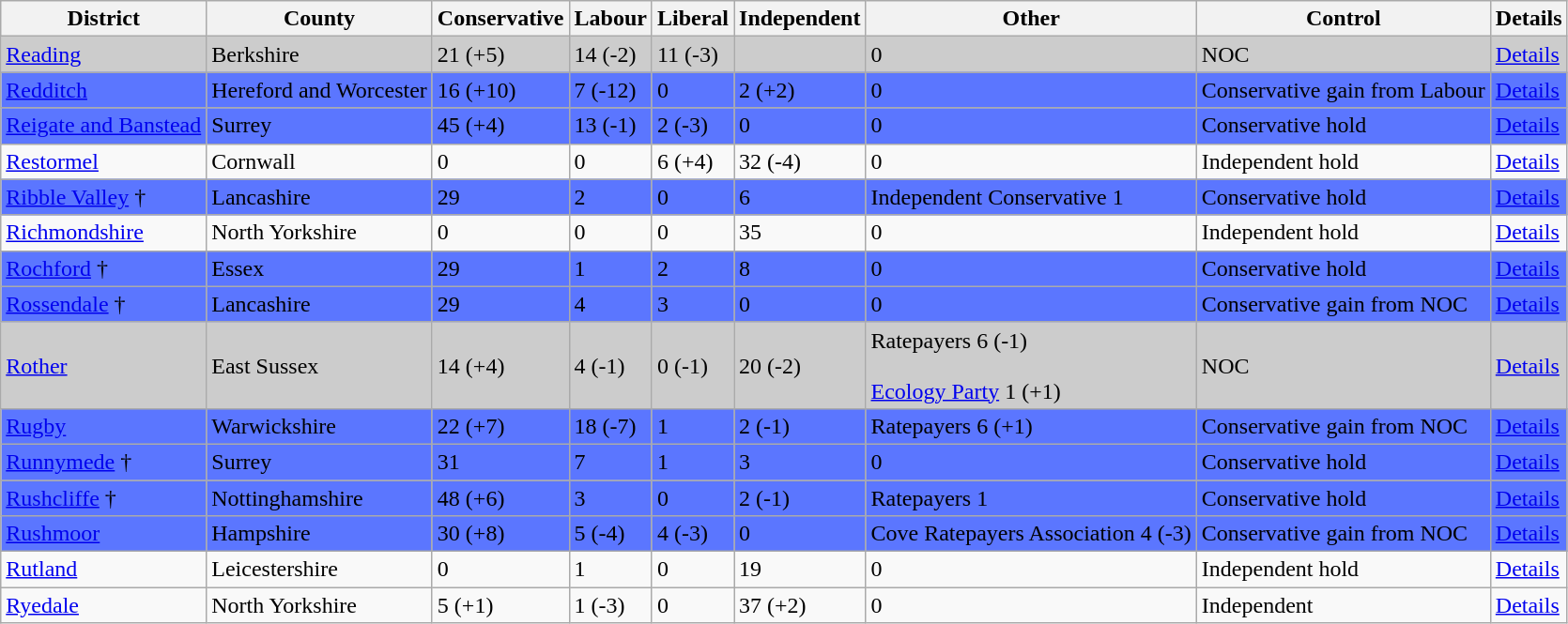<table class="wikitable">
<tr border=1 cellspacing=0 cellpadding=5>
<th>District</th>
<th>County</th>
<th>Conservative</th>
<th>Labour</th>
<th>Liberal</th>
<th>Independent</th>
<th>Other</th>
<th>Control</th>
<th>Details</th>
</tr>
<tr bgcolor=CCCCCC>
<td><a href='#'>Reading</a></td>
<td>Berkshire</td>
<td>21 (+5)</td>
<td>14 (-2)</td>
<td>11 (-3)</td>
<td></td>
<td>0</td>
<td>NOC</td>
<td><a href='#'>Details</a></td>
</tr>
<tr bgcolor=5B76FF>
<td><a href='#'>Redditch</a></td>
<td>Hereford and Worcester</td>
<td>16 (+10)</td>
<td>7 (-12)</td>
<td>0</td>
<td>2 (+2)</td>
<td>0</td>
<td>Conservative gain from Labour</td>
<td><a href='#'>Details</a></td>
</tr>
<tr bgcolor=5B76FF>
<td><a href='#'>Reigate and Banstead</a></td>
<td>Surrey</td>
<td>45 (+4)</td>
<td>13 (-1)</td>
<td>2 (-3)</td>
<td>0</td>
<td>0</td>
<td>Conservative hold</td>
<td><a href='#'>Details</a></td>
</tr>
<tr>
<td><a href='#'>Restormel</a></td>
<td>Cornwall</td>
<td>0</td>
<td>0</td>
<td>6 (+4)</td>
<td>32 (-4)</td>
<td>0</td>
<td>Independent hold</td>
<td><a href='#'>Details</a></td>
</tr>
<tr bgcolor=5B76FF>
<td><a href='#'>Ribble Valley</a> †</td>
<td>Lancashire</td>
<td>29</td>
<td>2</td>
<td>0</td>
<td>6</td>
<td>Independent Conservative 1</td>
<td>Conservative hold</td>
<td><a href='#'>Details</a></td>
</tr>
<tr>
<td><a href='#'>Richmondshire</a></td>
<td>North Yorkshire</td>
<td>0</td>
<td>0</td>
<td>0</td>
<td>35</td>
<td>0</td>
<td>Independent hold</td>
<td><a href='#'>Details</a></td>
</tr>
<tr bgcolor=5B76FF>
<td><a href='#'>Rochford</a> †</td>
<td>Essex</td>
<td>29</td>
<td>1</td>
<td>2</td>
<td>8</td>
<td>0</td>
<td>Conservative hold</td>
<td><a href='#'>Details</a></td>
</tr>
<tr bgcolor=5B76FF>
<td><a href='#'>Rossendale</a> †</td>
<td>Lancashire</td>
<td>29</td>
<td>4</td>
<td>3</td>
<td>0</td>
<td>0</td>
<td>Conservative gain from NOC</td>
<td><a href='#'>Details</a></td>
</tr>
<tr bgcolor=CCCCCC>
<td><a href='#'>Rother</a></td>
<td>East Sussex</td>
<td>14 (+4)</td>
<td>4 (-1)</td>
<td>0 (-1)</td>
<td>20 (-2)</td>
<td>Ratepayers 6 (-1)<br><br><a href='#'>Ecology Party</a> 1 (+1)</td>
<td>NOC</td>
<td><a href='#'>Details</a></td>
</tr>
<tr bgcolor=5B76FF>
<td><a href='#'>Rugby</a></td>
<td>Warwickshire</td>
<td>22 (+7)</td>
<td>18 (-7)</td>
<td>1</td>
<td>2 (-1)</td>
<td>Ratepayers 6 (+1)</td>
<td>Conservative gain from NOC</td>
<td><a href='#'>Details</a></td>
</tr>
<tr bgcolor=5B76FF>
<td><a href='#'>Runnymede</a> †</td>
<td>Surrey</td>
<td>31</td>
<td>7</td>
<td>1</td>
<td>3</td>
<td>0</td>
<td>Conservative hold</td>
<td><a href='#'>Details</a></td>
</tr>
<tr bgcolor=5B76FF>
<td><a href='#'>Rushcliffe</a> †</td>
<td>Nottinghamshire</td>
<td>48 (+6)</td>
<td>3</td>
<td>0</td>
<td>2 (-1)</td>
<td>Ratepayers 1</td>
<td>Conservative hold</td>
<td><a href='#'>Details</a></td>
</tr>
<tr bgcolor=5B76FF>
<td><a href='#'>Rushmoor</a></td>
<td>Hampshire</td>
<td>30 (+8)</td>
<td>5 (-4)</td>
<td>4 (-3)</td>
<td>0</td>
<td>Cove Ratepayers Association 4 (-3)</td>
<td>Conservative gain from NOC</td>
<td><a href='#'>Details</a></td>
</tr>
<tr>
<td><a href='#'>Rutland</a></td>
<td>Leicestershire</td>
<td>0</td>
<td>1</td>
<td>0</td>
<td>19</td>
<td>0</td>
<td>Independent hold</td>
<td><a href='#'>Details</a></td>
</tr>
<tr>
<td><a href='#'>Ryedale</a></td>
<td>North Yorkshire</td>
<td>5 (+1)</td>
<td>1 (-3)</td>
<td>0</td>
<td>37 (+2)</td>
<td>0</td>
<td>Independent</td>
<td><a href='#'>Details</a></td>
</tr>
</table>
